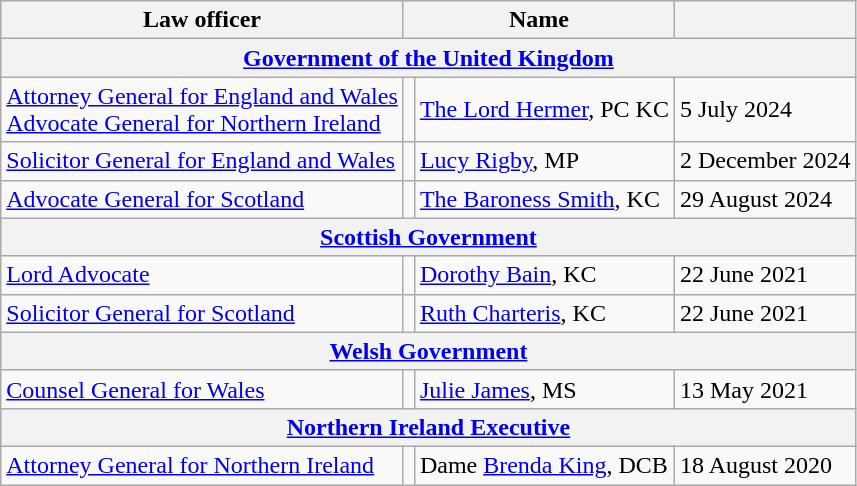<table class="wikitable">
<tr>
<th>Law officer</th>
<th colspan="2">Name</th>
<th></th>
</tr>
<tr>
<th colspan="4"><a href='#'>Government of the United Kingdom</a></th>
</tr>
<tr>
<td><a href='#'>Attorney General for England and Wales</a><br><a href='#'>Advocate General for Northern Ireland</a></td>
<td></td>
<td><a href='#'>The Lord Hermer</a>, PC KC</td>
<td>5 July 2024</td>
</tr>
<tr>
<td><a href='#'>Solicitor General for England and Wales</a></td>
<td></td>
<td><a href='#'>Lucy Rigby</a>, MP</td>
<td>2 December 2024</td>
</tr>
<tr>
<td><a href='#'>Advocate General for Scotland</a></td>
<td></td>
<td><a href='#'>The Baroness Smith</a>, KC</td>
<td>29 August 2024</td>
</tr>
<tr>
<th colspan="4"><a href='#'>Scottish Government</a></th>
</tr>
<tr>
<td><a href='#'>Lord Advocate</a></td>
<td></td>
<td><a href='#'>Dorothy Bain</a>, KC</td>
<td>22 June 2021</td>
</tr>
<tr>
<td><a href='#'>Solicitor General for Scotland</a></td>
<td></td>
<td><a href='#'>Ruth Charteris</a>, KC</td>
<td>22 June 2021</td>
</tr>
<tr>
<th colspan="4"><a href='#'>Welsh Government</a></th>
</tr>
<tr>
<td><a href='#'>Counsel General for Wales</a></td>
<td></td>
<td><a href='#'>Julie James</a>, MS</td>
<td>13 May 2021</td>
</tr>
<tr>
<th colspan="4"><a href='#'>Northern Ireland Executive</a></th>
</tr>
<tr>
<td><a href='#'>Attorney General for Northern Ireland</a></td>
<td></td>
<td>Dame <a href='#'>Brenda King</a>, DCB</td>
<td>18 August 2020</td>
</tr>
</table>
